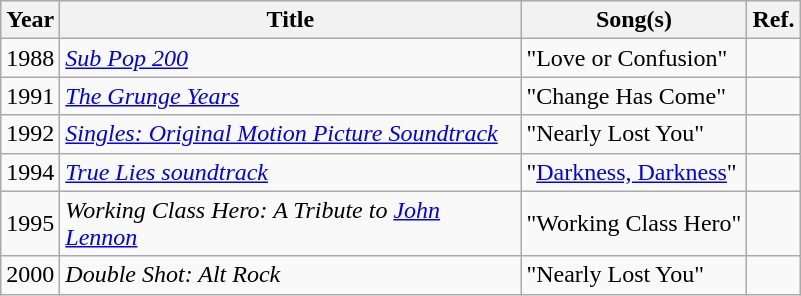<table class="wikitable">
<tr>
<th>Year</th>
<th width="300">Title</th>
<th>Song(s)</th>
<th>Ref.</th>
</tr>
<tr>
<td>1988</td>
<td><em><a href='#'>Sub Pop 200</a></em></td>
<td>"Love or Confusion"</td>
<td></td>
</tr>
<tr>
<td>1991</td>
<td><em><a href='#'>The Grunge Years</a></em></td>
<td>"Change Has Come"</td>
<td></td>
</tr>
<tr>
<td>1992</td>
<td><em><a href='#'>Singles: Original Motion Picture Soundtrack</a></em></td>
<td>"Nearly Lost You"</td>
<td></td>
</tr>
<tr>
<td>1994</td>
<td><em><a href='#'>True Lies soundtrack</a></em></td>
<td>"<a href='#'>Darkness, Darkness</a>"</td>
<td></td>
</tr>
<tr>
<td>1995</td>
<td><em>Working Class Hero: A Tribute to <a href='#'>John Lennon</a></em></td>
<td>"Working Class Hero"</td>
<td></td>
</tr>
<tr>
<td>2000</td>
<td><em>Double Shot: Alt Rock</em></td>
<td>"Nearly Lost You"</td>
<td></td>
</tr>
</table>
